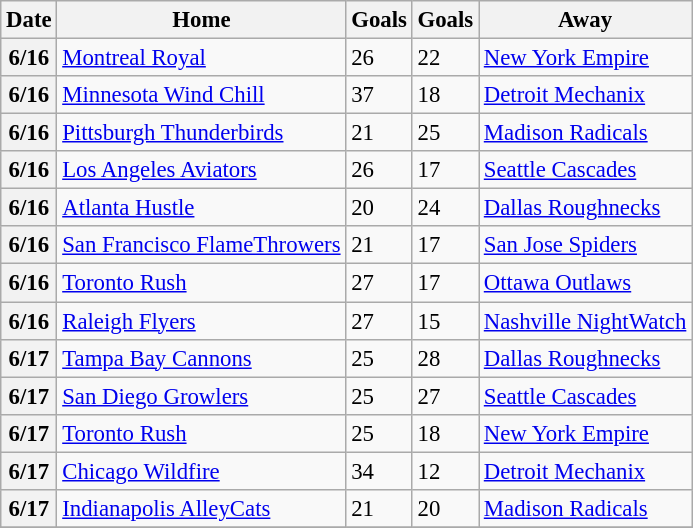<table class="wikitable" style="font-size: 95%;">
<tr>
<th>Date</th>
<th>Home</th>
<th>Goals</th>
<th>Goals</th>
<th>Away</th>
</tr>
<tr>
<th>6/16</th>
<td><a href='#'>Montreal Royal</a></td>
<td>26</td>
<td>22</td>
<td><a href='#'>New York Empire</a></td>
</tr>
<tr>
<th>6/16</th>
<td><a href='#'>Minnesota Wind Chill</a></td>
<td>37</td>
<td>18</td>
<td><a href='#'>Detroit Mechanix</a></td>
</tr>
<tr>
<th>6/16</th>
<td><a href='#'>Pittsburgh Thunderbirds</a></td>
<td>21</td>
<td>25</td>
<td><a href='#'>Madison Radicals</a></td>
</tr>
<tr>
<th>6/16</th>
<td><a href='#'>Los Angeles Aviators</a></td>
<td>26</td>
<td>17</td>
<td><a href='#'>Seattle Cascades</a></td>
</tr>
<tr>
<th>6/16</th>
<td><a href='#'>Atlanta Hustle</a></td>
<td>20</td>
<td>24</td>
<td><a href='#'>Dallas Roughnecks</a></td>
</tr>
<tr>
<th>6/16</th>
<td><a href='#'>San Francisco FlameThrowers</a></td>
<td>21</td>
<td>17</td>
<td><a href='#'>San Jose Spiders</a></td>
</tr>
<tr>
<th>6/16</th>
<td><a href='#'>Toronto Rush</a></td>
<td>27</td>
<td>17</td>
<td><a href='#'>Ottawa Outlaws</a></td>
</tr>
<tr>
<th>6/16</th>
<td><a href='#'>Raleigh Flyers</a></td>
<td>27</td>
<td>15</td>
<td><a href='#'>Nashville NightWatch</a></td>
</tr>
<tr>
<th>6/17</th>
<td><a href='#'>Tampa Bay Cannons</a></td>
<td>25</td>
<td>28</td>
<td><a href='#'>Dallas Roughnecks</a></td>
</tr>
<tr>
<th>6/17</th>
<td><a href='#'>San Diego Growlers</a></td>
<td>25</td>
<td>27</td>
<td><a href='#'>Seattle Cascades</a></td>
</tr>
<tr>
<th>6/17</th>
<td><a href='#'>Toronto Rush</a></td>
<td>25</td>
<td>18</td>
<td><a href='#'>New York Empire</a></td>
</tr>
<tr>
<th>6/17</th>
<td><a href='#'>Chicago Wildfire</a></td>
<td>34</td>
<td>12</td>
<td><a href='#'>Detroit Mechanix</a></td>
</tr>
<tr>
<th>6/17</th>
<td><a href='#'>Indianapolis AlleyCats</a></td>
<td>21</td>
<td>20</td>
<td><a href='#'>Madison Radicals</a></td>
</tr>
<tr>
</tr>
</table>
